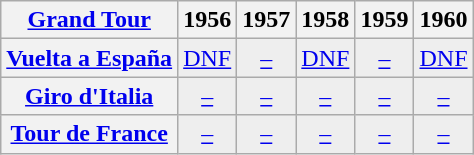<table class="wikitable plainrowheaders">
<tr>
<th scope="col"><a href='#'>Grand Tour</a></th>
<th scope="col">1956</th>
<th scope="col">1957</th>
<th scope="col">1958</th>
<th scope="col">1959</th>
<th scope="col">1960</th>
</tr>
<tr style="text-align:center;">
<th scope="row"> <a href='#'>Vuelta a España</a></th>
<td style="background:#eee;"><a href='#'>DNF</a></td>
<td style="background:#eee;"><a href='#'>–</a></td>
<td style="background:#eee;"><a href='#'>DNF</a></td>
<td style="background:#eee;"><a href='#'>–</a></td>
<td style="background:#eee;"><a href='#'>DNF</a></td>
</tr>
<tr style="text-align:center;">
<th scope="row"> <a href='#'>Giro d'Italia</a></th>
<td style="background:#eee;"><a href='#'>–</a></td>
<td style="background:#eee;"><a href='#'>–</a></td>
<td style="background:#eee;"><a href='#'>–</a></td>
<td style="background:#eee;"><a href='#'>–</a></td>
<td style="background:#eee;"><a href='#'>–</a></td>
</tr>
<tr style="text-align:center;">
<th scope="row"> <a href='#'>Tour de France</a></th>
<td style="background:#eee;"><a href='#'>–</a></td>
<td style="background:#eee;"><a href='#'>–</a></td>
<td style="background:#eee;"><a href='#'>–</a></td>
<td style="background:#eee;"><a href='#'>–</a></td>
<td style="background:#eee;"><a href='#'>–</a></td>
</tr>
</table>
